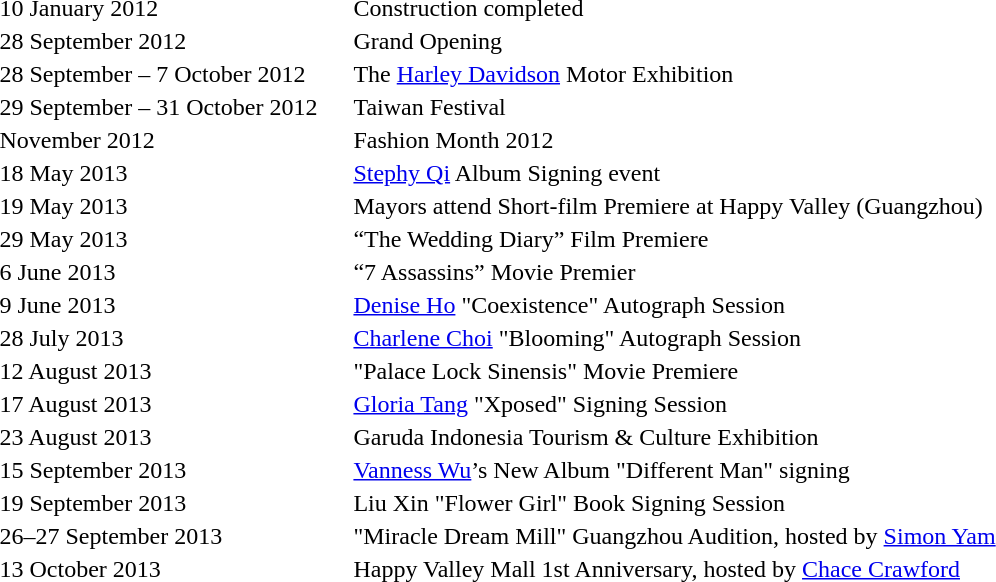<table>
<tr>
<td>10 January 2012</td>
<td>Construction completed</td>
</tr>
<tr>
<td>28 September 2012</td>
<td>Grand Opening</td>
</tr>
<tr>
<td>28 September – 7 October 2012</td>
<td>The <a href='#'>Harley Davidson</a> Motor Exhibition</td>
</tr>
<tr>
<td>29 September – 31 October 2012     </td>
<td>Taiwan Festival</td>
</tr>
<tr>
<td>November 2012</td>
<td>Fashion Month 2012</td>
</tr>
<tr>
<td>18 May 2013</td>
<td><a href='#'>Stephy Qi</a> Album Signing event</td>
</tr>
<tr>
<td>19 May 2013</td>
<td>Mayors attend Short-film Premiere at Happy Valley (Guangzhou)</td>
</tr>
<tr>
<td>29 May 2013</td>
<td>“The Wedding Diary” Film Premiere</td>
</tr>
<tr>
<td>6 June 2013</td>
<td>“7 Assassins” Movie Premier</td>
</tr>
<tr>
<td>9 June 2013</td>
<td><a href='#'>Denise Ho</a> "Coexistence" Autograph Session</td>
</tr>
<tr>
<td>28 July 2013</td>
<td><a href='#'>Charlene Choi</a> "Blooming" Autograph Session</td>
</tr>
<tr>
<td>12 August 2013</td>
<td>"Palace Lock Sinensis" Movie Premiere</td>
</tr>
<tr>
<td>17 August 2013</td>
<td><a href='#'>Gloria Tang</a> "Xposed" Signing Session</td>
</tr>
<tr>
<td>23 August 2013</td>
<td>Garuda Indonesia Tourism & Culture Exhibition</td>
</tr>
<tr>
<td>15 September 2013</td>
<td><a href='#'>Vanness Wu</a>’s New Album "Different Man" signing</td>
</tr>
<tr>
<td>19 September 2013</td>
<td>Liu Xin "Flower Girl" Book Signing Session</td>
</tr>
<tr>
<td>26–27 September 2013</td>
<td>"Miracle Dream Mill" Guangzhou Audition, hosted by <a href='#'>Simon Yam</a></td>
</tr>
<tr>
<td>13 October 2013</td>
<td>Happy Valley Mall 1st Anniversary, hosted by <a href='#'>Chace Crawford</a></td>
</tr>
</table>
